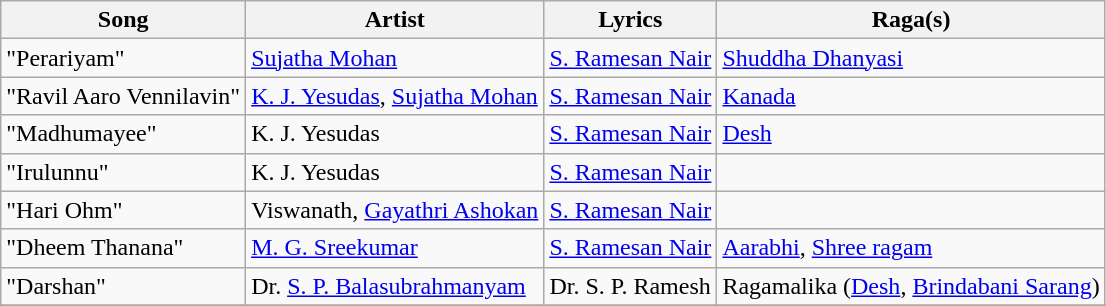<table class="wikitable">
<tr>
<th>Song</th>
<th>Artist</th>
<th>Lyrics</th>
<th>Raga(s)</th>
</tr>
<tr>
<td>"Perariyam"</td>
<td><a href='#'>Sujatha Mohan</a></td>
<td><a href='#'>S. Ramesan Nair</a></td>
<td><a href='#'>Shuddha Dhanyasi</a></td>
</tr>
<tr>
<td>"Ravil Aaro Vennilavin"</td>
<td><a href='#'>K. J. Yesudas</a>, <a href='#'>Sujatha Mohan</a></td>
<td><a href='#'>S. Ramesan Nair</a></td>
<td><a href='#'>Kanada</a></td>
</tr>
<tr>
<td>"Madhumayee"</td>
<td>K. J. Yesudas</td>
<td><a href='#'>S. Ramesan Nair</a></td>
<td><a href='#'>Desh</a></td>
</tr>
<tr>
<td>"Irulunnu"</td>
<td>K. J. Yesudas</td>
<td><a href='#'>S. Ramesan Nair</a></td>
<td></td>
</tr>
<tr>
<td>"Hari Ohm"</td>
<td>Viswanath, <a href='#'>Gayathri Ashokan</a></td>
<td><a href='#'>S. Ramesan Nair</a></td>
<td></td>
</tr>
<tr>
<td>"Dheem Thanana"</td>
<td><a href='#'>M. G. Sreekumar</a></td>
<td><a href='#'>S. Ramesan Nair</a></td>
<td><a href='#'>Aarabhi</a>, <a href='#'>Shree ragam</a></td>
</tr>
<tr>
<td>"Darshan"</td>
<td>Dr. <a href='#'>S. P. Balasubrahmanyam</a></td>
<td>Dr. S. P. Ramesh</td>
<td>Ragamalika (<a href='#'>Desh</a>, <a href='#'>Brindabani Sarang</a>)</td>
</tr>
<tr>
</tr>
</table>
